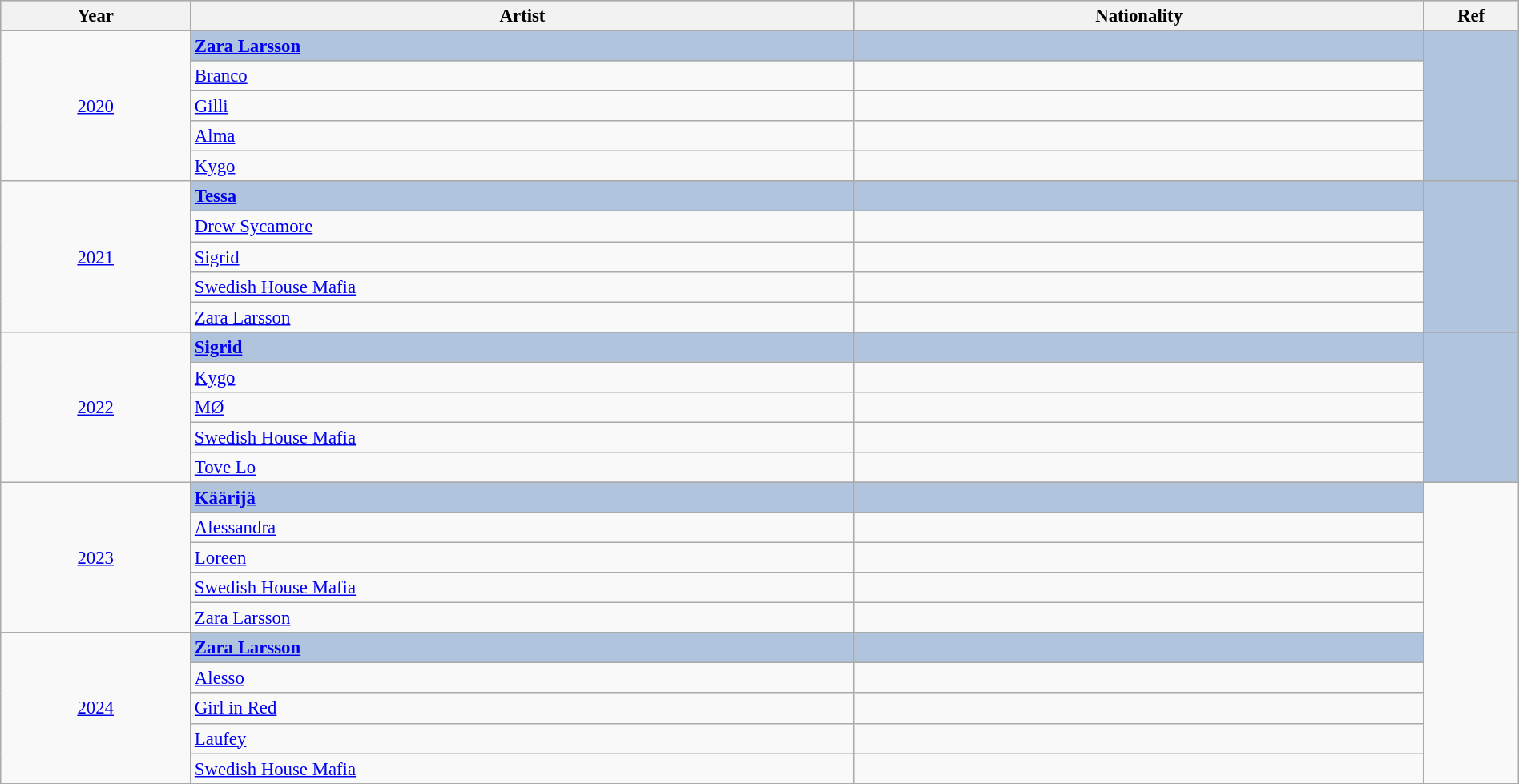<table class="wikitable sortable plainrowheaders" style="font-size:95%; width:100%;">
<tr style="background:#bebebe;">
<th style="width:10%;">Year</th>
<th style="width:35%;">Artist</th>
<th style="width:30%;">Nationality</th>
<th style="width:5%;">Ref</th>
</tr>
<tr>
<td rowspan="6" align="center"><a href='#'>2020</a></td>
</tr>
<tr style="background:#B0C4DE">
<td><strong><a href='#'>Zara Larsson</a></strong></td>
<td><strong></strong></td>
<td rowspan="5" align="center"></td>
</tr>
<tr>
<td><a href='#'>Branco</a></td>
<td></td>
</tr>
<tr>
<td><a href='#'>Gilli</a></td>
<td></td>
</tr>
<tr>
<td><a href='#'>Alma</a></td>
<td></td>
</tr>
<tr>
<td><a href='#'>Kygo</a></td>
<td></td>
</tr>
<tr>
<td rowspan="6" align="center"><a href='#'>2021</a></td>
</tr>
<tr style="background:#B0C4DE">
<td><strong><a href='#'>Tessa</a></strong></td>
<td><strong></strong></td>
<td rowspan="5" align="center"></td>
</tr>
<tr>
<td><a href='#'>Drew Sycamore</a></td>
<td></td>
</tr>
<tr>
<td><a href='#'>Sigrid</a></td>
<td></td>
</tr>
<tr>
<td><a href='#'>Swedish House Mafia</a></td>
<td></td>
</tr>
<tr>
<td><a href='#'>Zara Larsson</a></td>
<td></td>
</tr>
<tr>
<td rowspan="6" align="center"><a href='#'>2022</a></td>
</tr>
<tr style="background:#B0C4DE">
<td><strong><a href='#'>Sigrid</a></strong></td>
<td><strong></strong></td>
<td rowspan="5" align="center"></td>
</tr>
<tr>
<td><a href='#'>Kygo</a></td>
<td></td>
</tr>
<tr>
<td><a href='#'>MØ</a></td>
<td></td>
</tr>
<tr>
<td><a href='#'>Swedish House Mafia</a></td>
<td></td>
</tr>
<tr>
<td><a href='#'>Tove Lo</a></td>
<td></td>
</tr>
<tr>
<td rowspan="6" align="center"><a href='#'>2023</a></td>
</tr>
<tr style="background:#B0C4DE">
<td><strong><a href='#'>Käärijä</a></strong></td>
<td></td>
</tr>
<tr>
<td><a href='#'>Alessandra</a></td>
<td></td>
</tr>
<tr>
<td><a href='#'>Loreen</a></td>
<td></td>
</tr>
<tr>
<td><a href='#'>Swedish House Mafia</a></td>
<td></td>
</tr>
<tr>
<td><a href='#'>Zara Larsson</a></td>
<td></td>
</tr>
<tr>
<td rowspan="6" align="center"><a href='#'>2024</a></td>
</tr>
<tr style="background:#B0C4DE"- style="background:#B0C4DE">
<td><strong><a href='#'>Zara Larsson</a></strong></td>
<td></td>
</tr>
<tr>
<td><a href='#'>Alesso</a></td>
<td></td>
</tr>
<tr>
<td><a href='#'>Girl in Red</a></td>
<td></td>
</tr>
<tr>
<td><a href='#'>Laufey</a></td>
<td></td>
</tr>
<tr>
<td><a href='#'>Swedish House Mafia</a></td>
<td></td>
</tr>
<tr>
</tr>
</table>
